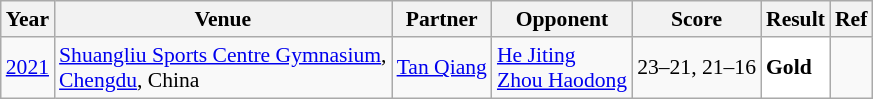<table class="sortable wikitable" style="font-size: 90%;">
<tr>
<th>Year</th>
<th>Venue</th>
<th>Partner</th>
<th>Opponent</th>
<th>Score</th>
<th>Result</th>
<th>Ref</th>
</tr>
<tr>
<td align="center"><a href='#'>2021</a></td>
<td align="left"><a href='#'>Shuangliu Sports Centre Gymnasium</a>,<br><a href='#'>Chengdu</a>, China</td>
<td align="left"> <a href='#'>Tan Qiang</a></td>
<td align="left"> <a href='#'>He Jiting</a><br> <a href='#'>Zhou Haodong</a></td>
<td align="left">23–21, 21–16</td>
<td style="text-align:left; background:white"> <strong>Gold</strong></td>
<td align="center"></td>
</tr>
</table>
